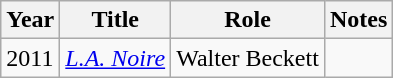<table class="wikitable sortable">
<tr>
<th>Year</th>
<th>Title</th>
<th>Role</th>
<th>Notes</th>
</tr>
<tr>
<td>2011</td>
<td><em><a href='#'>L.A. Noire</a></em></td>
<td>Walter Beckett</td>
<td></td>
</tr>
</table>
